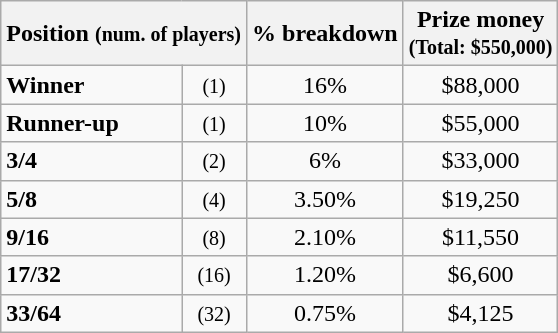<table class="wikitable">
<tr>
<th colspan=2>Position <small>(num. of players)</small></th>
<th>% breakdown</th>
<th>Prize money<br><small>(Total: $550,000)</small></th>
</tr>
<tr>
<td><strong>Winner</strong></td>
<td align=center><small>(1)</small></td>
<td align=center>16%</td>
<td align=center>$88,000</td>
</tr>
<tr>
<td><strong>Runner-up</strong></td>
<td align=center><small>(1)</small></td>
<td align=center>10%</td>
<td align=center>$55,000</td>
</tr>
<tr>
<td><strong>3/4</strong></td>
<td align=center><small>(2)</small></td>
<td align=center>6%</td>
<td align=center>$33,000</td>
</tr>
<tr>
<td><strong>5/8</strong></td>
<td align=center><small>(4)</small></td>
<td align=center>3.50%</td>
<td align=center>$19,250</td>
</tr>
<tr>
<td><strong>9/16</strong></td>
<td align=center><small>(8)</small></td>
<td align=center>2.10%</td>
<td align=center>$11,550</td>
</tr>
<tr>
<td><strong>17/32</strong></td>
<td align=center><small>(16)</small></td>
<td align=center>1.20%</td>
<td align=center>$6,600</td>
</tr>
<tr>
<td><strong>33/64</strong></td>
<td align=center><small>(32)</small></td>
<td align=center>0.75%</td>
<td align=center>$4,125</td>
</tr>
</table>
